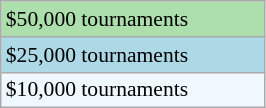<table class="wikitable"  style="font-size:90%; width:14%;">
<tr style="background:#addfad;">
<td>$50,000 tournaments</td>
</tr>
<tr style="background:lightblue;">
<td>$25,000 tournaments</td>
</tr>
<tr style="background:#f0f8ff;">
<td>$10,000 tournaments</td>
</tr>
</table>
